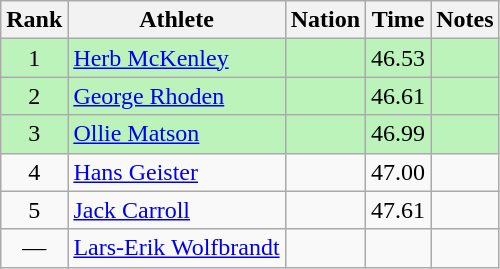<table class="wikitable sortable" style="text-align:center">
<tr>
<th>Rank</th>
<th>Athlete</th>
<th>Nation</th>
<th>Time</th>
<th>Notes</th>
</tr>
<tr bgcolor=bbf3bb>
<td>1</td>
<td align=left><a href='#'>Herb McKenley</a></td>
<td align=left></td>
<td>46.53</td>
<td></td>
</tr>
<tr bgcolor=bbf3bb>
<td>2</td>
<td align=left><a href='#'>George Rhoden</a></td>
<td align=left></td>
<td>46.61</td>
<td></td>
</tr>
<tr bgcolor=bbf3bb>
<td>3</td>
<td align=left><a href='#'>Ollie Matson</a></td>
<td align=left></td>
<td>46.99</td>
<td></td>
</tr>
<tr>
<td>4</td>
<td align=left><a href='#'>Hans Geister</a></td>
<td align=left></td>
<td>47.00</td>
<td></td>
</tr>
<tr>
<td>5</td>
<td align=left><a href='#'>Jack Carroll</a></td>
<td align=left></td>
<td>47.61</td>
<td></td>
</tr>
<tr>
<td data-sort-value=6>—</td>
<td align=left><a href='#'>Lars-Erik Wolfbrandt</a></td>
<td align=left></td>
<td></td>
<td></td>
</tr>
</table>
